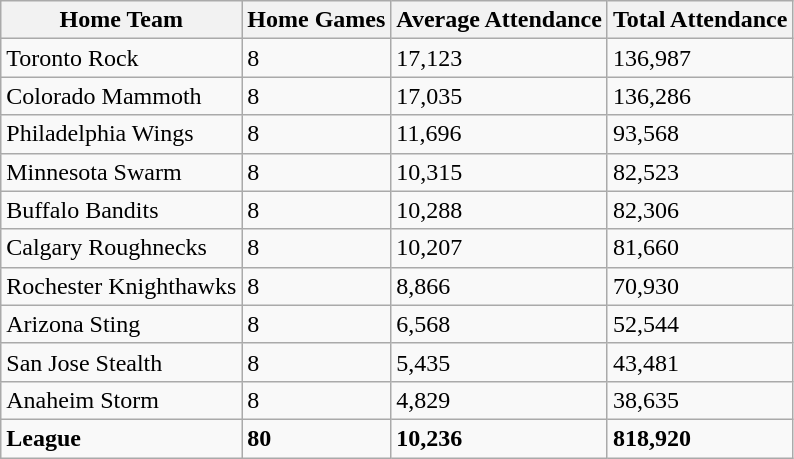<table class="wikitable sortable">
<tr>
<th>Home Team</th>
<th>Home Games</th>
<th>Average Attendance</th>
<th>Total Attendance</th>
</tr>
<tr>
<td>Toronto Rock</td>
<td>8</td>
<td>17,123</td>
<td>136,987</td>
</tr>
<tr>
<td>Colorado Mammoth</td>
<td>8</td>
<td>17,035</td>
<td>136,286</td>
</tr>
<tr>
<td>Philadelphia Wings</td>
<td>8</td>
<td>11,696</td>
<td>93,568</td>
</tr>
<tr>
<td>Minnesota Swarm</td>
<td>8</td>
<td>10,315</td>
<td>82,523</td>
</tr>
<tr>
<td>Buffalo Bandits</td>
<td>8</td>
<td>10,288</td>
<td>82,306</td>
</tr>
<tr>
<td>Calgary Roughnecks</td>
<td>8</td>
<td>10,207</td>
<td>81,660</td>
</tr>
<tr>
<td>Rochester Knighthawks</td>
<td>8</td>
<td>8,866</td>
<td>70,930</td>
</tr>
<tr>
<td>Arizona Sting</td>
<td>8</td>
<td>6,568</td>
<td>52,544</td>
</tr>
<tr>
<td>San Jose Stealth</td>
<td>8</td>
<td>5,435</td>
<td>43,481</td>
</tr>
<tr>
<td>Anaheim Storm</td>
<td>8</td>
<td>4,829</td>
<td>38,635</td>
</tr>
<tr class="sortbottom">
<td><strong>League</strong></td>
<td><strong>80</strong></td>
<td><strong>10,236</strong></td>
<td><strong>818,920</strong></td>
</tr>
</table>
